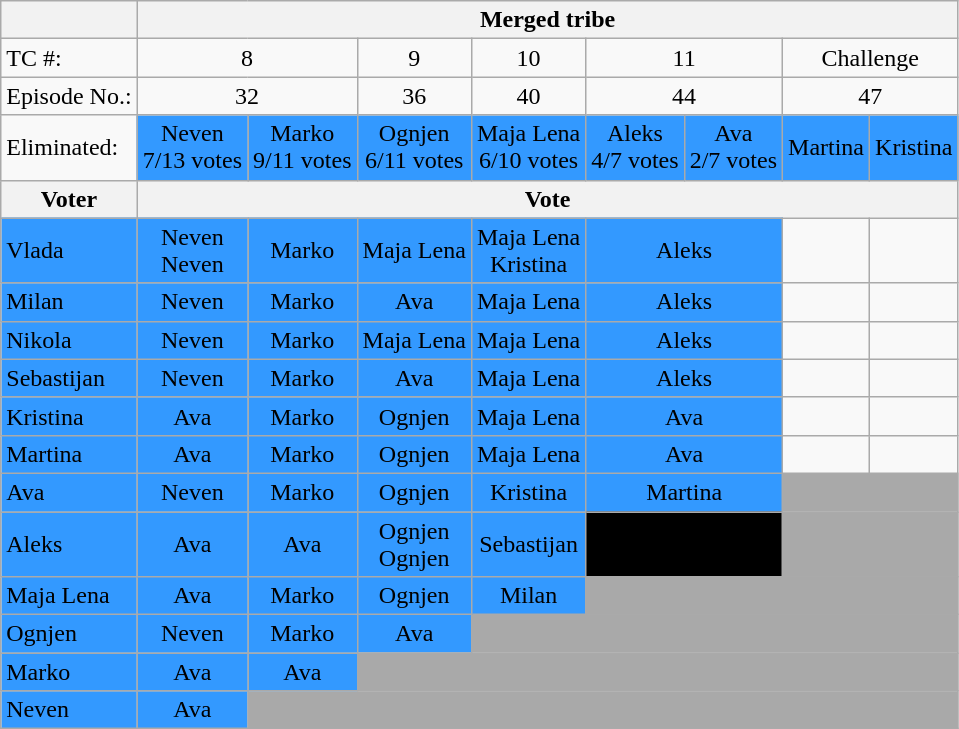<table class="wikitable" style="text-align:center">
<tr>
<th></th>
<th colspan=8>Merged tribe</th>
</tr>
<tr>
<td align="left">TC #:</td>
<td colspan=2>8</td>
<td>9</td>
<td>10</td>
<td colspan=2>11</td>
<td colspan=2>Challenge</td>
</tr>
<tr>
<td align="left">Episode No.:</td>
<td colspan=2>32</td>
<td>36</td>
<td>40</td>
<td colspan=2>44</td>
<td colspan=2>47</td>
</tr>
<tr>
<td align="left">Eliminated:</td>
<td bgcolor="#3399ff">Neven<br>7/13 votes</td>
<td bgcolor="#3399ff">Marko<br>9/11 votes</td>
<td bgcolor="#3399ff">Ognjen<br>6/11 votes</td>
<td bgcolor="#3399ff">Maja Lena<br>6/10 votes</td>
<td bgcolor="#3399ff">Aleks<br>4/7 votes</td>
<td bgcolor="#3399ff">Ava<br>2/7 votes</td>
<td bgcolor="#3399ff">Martina<br></td>
<td bgcolor="#3399ff">Kristina<br></td>
</tr>
<tr>
<th>Voter</th>
<th align="center" colspan=8>Vote</th>
</tr>
<tr>
<td align="left" bgcolor="#3399ff">Vlada</td>
<td bgcolor="#3399ff">Neven<br>Neven</td>
<td bgcolor="#3399ff">Marko</td>
<td bgcolor="#3399ff">Maja Lena</td>
<td bgcolor="#3399ff">Maja Lena<br>Kristina</td>
<td bgcolor="#3399ff" colspan=2>Aleks</td>
<td></td>
<td></td>
</tr>
<tr>
<td align="left" bgcolor="#3399ff">Milan</td>
<td bgcolor="#3399ff">Neven</td>
<td bgcolor="#3399ff">Marko</td>
<td bgcolor="#3399ff">Ava</td>
<td bgcolor="#3399ff">Maja Lena</td>
<td bgcolor="#3399ff" colspan=2>Aleks</td>
<td></td>
<td></td>
</tr>
<tr>
<td align="left" bgcolor="#3399ff">Nikola</td>
<td bgcolor="#3399ff">Neven</td>
<td bgcolor="#3399ff">Marko</td>
<td bgcolor="#3399ff">Maja Lena</td>
<td bgcolor="#3399ff">Maja Lena</td>
<td bgcolor="#3399ff" colspan=2>Aleks</td>
<td></td>
<td></td>
</tr>
<tr>
<td align="left" bgcolor="#3399ff">Sebastijan</td>
<td bgcolor="#3399ff">Neven</td>
<td bgcolor="#3399ff">Marko</td>
<td bgcolor="#3399ff">Ava</td>
<td bgcolor="#3399ff">Maja Lena</td>
<td bgcolor="#3399ff" colspan=2>Aleks</td>
<td></td>
<td></td>
</tr>
<tr>
<td align="left" bgcolor="#3399ff">Kristina</td>
<td bgcolor="#3399ff">Ava</td>
<td bgcolor="#3399ff">Marko</td>
<td bgcolor="#3399ff">Ognjen</td>
<td bgcolor="#3399ff">Maja Lena</td>
<td bgcolor="#3399ff" colspan=2>Ava</td>
<td></td>
<td></td>
</tr>
<tr>
<td align="left" bgcolor="#3399ff">Martina</td>
<td bgcolor="#3399ff">Ava</td>
<td bgcolor="#3399ff">Marko</td>
<td bgcolor="#3399ff">Ognjen</td>
<td bgcolor="#3399ff">Maja Lena</td>
<td bgcolor="#3399ff" colspan=2>Ava</td>
<td></td>
<td></td>
</tr>
<tr>
<td align="left" bgcolor="#3399ff">Ava</td>
<td bgcolor="#3399ff">Neven</td>
<td bgcolor="#3399ff">Marko</td>
<td bgcolor="#3399ff">Ognjen</td>
<td bgcolor="#3399ff">Kristina</td>
<td bgcolor="#3399ff" colspan=2>Martina</td>
<td colspan=2 bgcolor="darkgray"></td>
</tr>
<tr>
<td align="left" bgcolor="#3399ff">Aleks</td>
<td bgcolor="#3399ff">Ava</td>
<td bgcolor="#3399ff">Ava</td>
<td bgcolor="#3399ff">Ognjen<br>Ognjen</td>
<td bgcolor="#3399ff">Sebastijan</td>
<td align="center" fcolor="black" bgcolor="black" colspan=2></td>
<td colspan=2 bgcolor="darkgray"></td>
</tr>
<tr>
<td align="left" bgcolor="#3399ff">Maja Lena</td>
<td bgcolor="#3399ff">Ava</td>
<td bgcolor="#3399ff">Marko</td>
<td bgcolor="#3399ff">Ognjen</td>
<td bgcolor="#3399ff">Milan</td>
<td colspan=4 bgcolor="darkgray"></td>
</tr>
<tr>
<td align="left" bgcolor="#3399ff">Ognjen</td>
<td bgcolor="#3399ff">Neven</td>
<td bgcolor="#3399ff">Marko</td>
<td bgcolor="#3399ff">Ava</td>
<td colspan=5 bgcolor="darkgray"></td>
</tr>
<tr>
<td align="left" bgcolor="#3399ff">Marko</td>
<td bgcolor="#3399ff">Ava</td>
<td bgcolor="#3399ff">Ava</td>
<td colspan=6 bgcolor="darkgray"></td>
</tr>
<tr>
<td align="left" bgcolor="#3399ff">Neven</td>
<td bgcolor="#3399ff">Ava</td>
<td colspan=7 bgcolor="darkgray"></td>
</tr>
</table>
